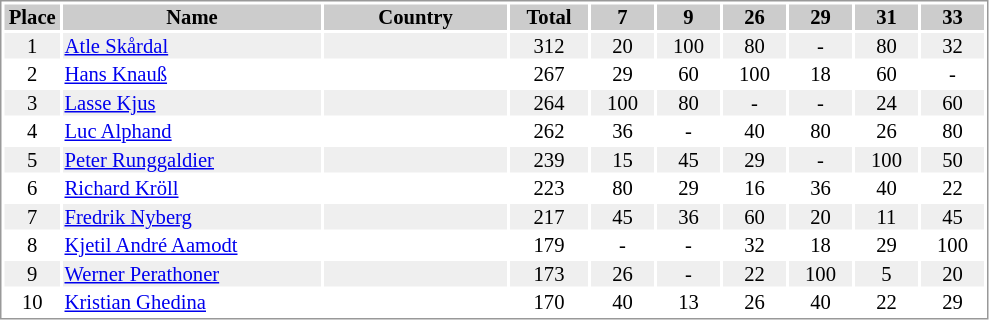<table border="0" style="border: 1px solid #999; background-color:#FFFFFF; text-align:center; font-size:86%; line-height:15px;">
<tr align="center" bgcolor="#CCCCCC">
<th width=35>Place</th>
<th width=170>Name</th>
<th width=120>Country</th>
<th width=50>Total</th>
<th width=40>7</th>
<th width=40>9</th>
<th width=40>26</th>
<th width=40>29</th>
<th width=40>31</th>
<th width=40>33</th>
</tr>
<tr bgcolor="#EFEFEF">
<td>1</td>
<td align="left"><a href='#'>Atle Skårdal</a></td>
<td align="left"></td>
<td>312</td>
<td>20</td>
<td>100</td>
<td>80</td>
<td>-</td>
<td>80</td>
<td>32</td>
</tr>
<tr>
<td>2</td>
<td align="left"><a href='#'>Hans Knauß</a></td>
<td align="left"></td>
<td>267</td>
<td>29</td>
<td>60</td>
<td>100</td>
<td>18</td>
<td>60</td>
<td>-</td>
</tr>
<tr bgcolor="#EFEFEF">
<td>3</td>
<td align="left"><a href='#'>Lasse Kjus</a></td>
<td align="left"></td>
<td>264</td>
<td>100</td>
<td>80</td>
<td>-</td>
<td>-</td>
<td>24</td>
<td>60</td>
</tr>
<tr>
<td>4</td>
<td align="left"><a href='#'>Luc Alphand</a></td>
<td align="left"></td>
<td>262</td>
<td>36</td>
<td>-</td>
<td>40</td>
<td>80</td>
<td>26</td>
<td>80</td>
</tr>
<tr bgcolor="#EFEFEF">
<td>5</td>
<td align="left"><a href='#'>Peter Runggaldier</a></td>
<td align="left"></td>
<td>239</td>
<td>15</td>
<td>45</td>
<td>29</td>
<td>-</td>
<td>100</td>
<td>50</td>
</tr>
<tr>
<td>6</td>
<td align="left"><a href='#'>Richard Kröll</a></td>
<td align="left"></td>
<td>223</td>
<td>80</td>
<td>29</td>
<td>16</td>
<td>36</td>
<td>40</td>
<td>22</td>
</tr>
<tr bgcolor="#EFEFEF">
<td>7</td>
<td align="left"><a href='#'>Fredrik Nyberg</a></td>
<td align="left"></td>
<td>217</td>
<td>45</td>
<td>36</td>
<td>60</td>
<td>20</td>
<td>11</td>
<td>45</td>
</tr>
<tr>
<td>8</td>
<td align="left"><a href='#'>Kjetil André Aamodt</a></td>
<td align="left"></td>
<td>179</td>
<td>-</td>
<td>-</td>
<td>32</td>
<td>18</td>
<td>29</td>
<td>100</td>
</tr>
<tr bgcolor="#EFEFEF">
<td>9</td>
<td align="left"><a href='#'>Werner Perathoner</a></td>
<td align="left"></td>
<td>173</td>
<td>26</td>
<td>-</td>
<td>22</td>
<td>100</td>
<td>5</td>
<td>20</td>
</tr>
<tr>
<td>10</td>
<td align="left"><a href='#'>Kristian Ghedina</a></td>
<td align="left"></td>
<td>170</td>
<td>40</td>
<td>13</td>
<td>26</td>
<td>40</td>
<td>22</td>
<td>29</td>
</tr>
</table>
